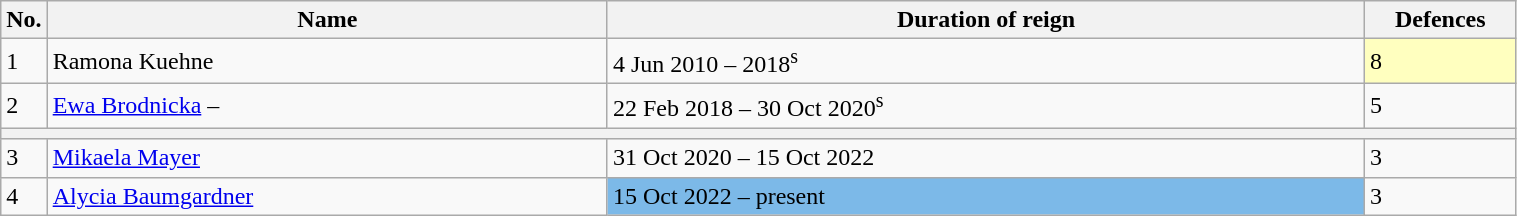<table class="wikitable" width=80%>
<tr>
<th width=3%>No.</th>
<th width=37%>Name</th>
<th width=50%>Duration of reign</th>
<th width=10%>Defences</th>
</tr>
<tr>
<td>1</td>
<td align=left> Ramona Kuehne</td>
<td>4 Jun 2010 – 2018<sup>s</sup></td>
<td style="background:#ffffbf;" width=5px>8</td>
</tr>
<tr>
<td>2</td>
<td align=left> <a href='#'>Ewa Brodnicka</a> – </td>
<td>22 Feb 2018 – 30 Oct 2020<sup>s</sup></td>
<td>5</td>
</tr>
<tr align=center>
<th colspan="4"></th>
</tr>
<tr>
<td>3</td>
<td align=left> <a href='#'>Mikaela Mayer</a></td>
<td>31 Oct 2020 – 15 Oct 2022</td>
<td>3</td>
</tr>
<tr>
<td>4</td>
<td align=left> <a href='#'>Alycia Baumgardner</a></td>
<td style="background:#7CB9E8;" width=5px>15 Oct 2022 – present</td>
<td>3</td>
</tr>
</table>
